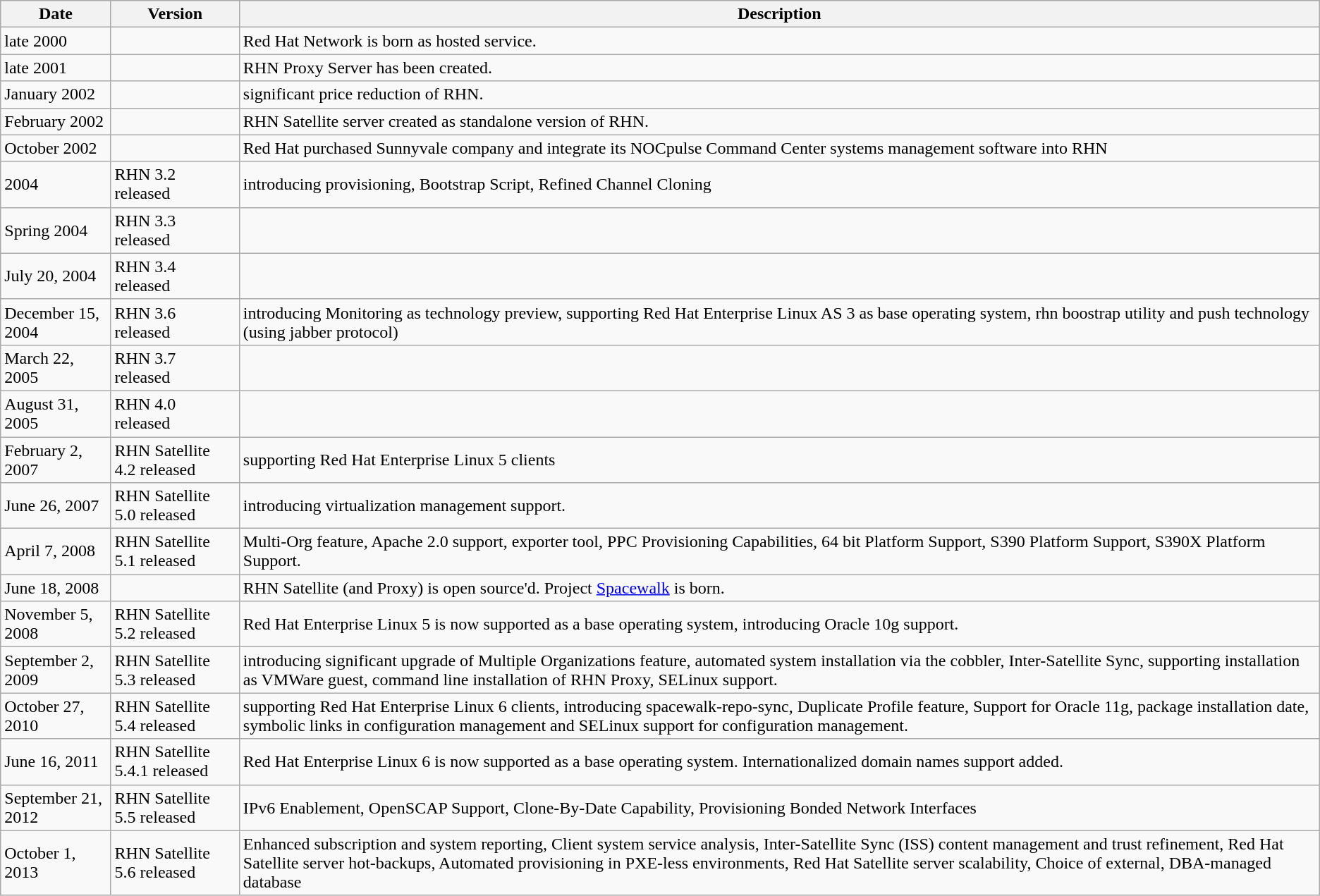<table class="wikitable">
<tr>
<th>Date</th>
<th>Version</th>
<th>Description</th>
</tr>
<tr>
<td>late 2000</td>
<td></td>
<td>Red Hat Network is born as hosted service.</td>
</tr>
<tr>
<td>late 2001</td>
<td></td>
<td>RHN Proxy Server has been created.</td>
</tr>
<tr>
<td>January 2002</td>
<td></td>
<td>significant price reduction of RHN.</td>
</tr>
<tr>
<td>February 2002</td>
<td></td>
<td>RHN Satellite server created as standalone version of RHN.</td>
</tr>
<tr>
<td>October 2002</td>
<td></td>
<td>Red Hat purchased Sunnyvale company and integrate its NOCpulse Command Center systems management software into RHN</td>
</tr>
<tr>
<td>2004</td>
<td>RHN 3.2 released</td>
<td>introducing provisioning, Bootstrap Script, Refined Channel Cloning</td>
</tr>
<tr>
<td>Spring 2004</td>
<td>RHN 3.3 released</td>
<td></td>
</tr>
<tr>
<td>July 20, 2004</td>
<td>RHN 3.4 released</td>
<td></td>
</tr>
<tr>
<td>December 15, 2004</td>
<td>RHN 3.6 released</td>
<td>introducing Monitoring as technology preview, supporting Red Hat Enterprise Linux AS 3 as base operating system, rhn boostrap utility and push technology (using jabber protocol)</td>
</tr>
<tr>
<td>March 22, 2005</td>
<td>RHN 3.7 released</td>
<td></td>
</tr>
<tr>
<td>August 31, 2005</td>
<td>RHN 4.0 released</td>
<td></td>
</tr>
<tr>
<td>February 2, 2007</td>
<td>RHN Satellite 4.2 released</td>
<td>supporting Red Hat Enterprise Linux 5 clients</td>
</tr>
<tr>
<td>June 26, 2007</td>
<td>RHN Satellite 5.0 released</td>
<td>introducing virtualization management support.</td>
</tr>
<tr>
<td>April 7, 2008</td>
<td>RHN Satellite 5.1 released</td>
<td>Multi-Org feature, Apache 2.0 support, exporter tool, PPC Provisioning Capabilities, 64 bit Platform Support, S390 Platform Support, S390X Platform Support.</td>
</tr>
<tr>
<td>June 18, 2008</td>
<td></td>
<td>RHN Satellite (and Proxy) is open source'd. Project <a href='#'>Spacewalk</a> is born.</td>
</tr>
<tr>
<td>November 5, 2008</td>
<td>RHN Satellite 5.2 released</td>
<td>Red Hat Enterprise Linux 5 is now supported as a base operating system, introducing Oracle 10g support.</td>
</tr>
<tr>
<td>September 2, 2009</td>
<td>RHN Satellite 5.3 released</td>
<td>introducing significant upgrade of Multiple Organizations feature, automated system installation via the cobbler, Inter-Satellite Sync, supporting installation as VMWare guest, command line installation of RHN Proxy, SELinux support.</td>
</tr>
<tr>
<td>October 27, 2010</td>
<td>RHN Satellite 5.4 released</td>
<td>supporting Red Hat Enterprise Linux 6 clients, introducing spacewalk-repo-sync, Duplicate Profile feature, Support for Oracle 11g, package installation date, symbolic links in configuration management and SELinux support for configuration management.</td>
</tr>
<tr>
<td>June 16, 2011</td>
<td>RHN Satellite 5.4.1 released</td>
<td>Red Hat Enterprise Linux 6 is now supported as a base operating system. Internationalized domain names support added.</td>
</tr>
<tr>
<td>September 21, 2012</td>
<td>RHN Satellite 5.5 released</td>
<td>IPv6 Enablement, OpenSCAP Support, Clone-By-Date Capability, Provisioning Bonded Network Interfaces</td>
</tr>
<tr>
<td>October 1, 2013</td>
<td>RHN Satellite 5.6 released</td>
<td>Enhanced subscription and system reporting, Client system service analysis, Inter-Satellite Sync (ISS) content management and trust refinement, Red Hat Satellite server hot-backups, Automated provisioning in PXE-less environments, Red Hat Satellite server scalability, Choice of external, DBA-managed database</td>
</tr>
</table>
